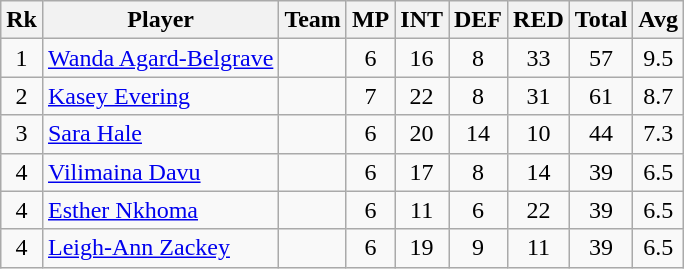<table class=wikitable>
<tr>
<th>Rk</th>
<th>Player</th>
<th>Team</th>
<th>MP</th>
<th>INT</th>
<th>DEF</th>
<th>RED</th>
<th>Total</th>
<th>Avg</th>
</tr>
<tr>
<td align=center>1</td>
<td><a href='#'>Wanda Agard-Belgrave</a></td>
<td></td>
<td align=center>6</td>
<td align=center>16</td>
<td align=center>8</td>
<td align=center>33</td>
<td align=center>57</td>
<td align=center>9.5</td>
</tr>
<tr>
<td align=center>2</td>
<td><a href='#'>Kasey Evering</a></td>
<td></td>
<td align=center>7</td>
<td align=center>22</td>
<td align=center>8</td>
<td align=center>31</td>
<td align=center>61</td>
<td align=center>8.7</td>
</tr>
<tr>
<td align=center>3</td>
<td><a href='#'>Sara Hale</a></td>
<td></td>
<td align=center>6</td>
<td align=center>20</td>
<td align=center>14</td>
<td align=center>10</td>
<td align=center>44</td>
<td align=center>7.3</td>
</tr>
<tr>
<td align=center>4</td>
<td><a href='#'>Vilimaina Davu</a></td>
<td></td>
<td align=center>6</td>
<td align=center>17</td>
<td align=center>8</td>
<td align=center>14</td>
<td align=center>39</td>
<td align=center>6.5</td>
</tr>
<tr>
<td align=center>4</td>
<td><a href='#'>Esther Nkhoma</a></td>
<td></td>
<td align=center>6</td>
<td align=center>11</td>
<td align=center>6</td>
<td align=center>22</td>
<td align=center>39</td>
<td align=center>6.5</td>
</tr>
<tr>
<td align=center>4</td>
<td><a href='#'>Leigh-Ann Zackey</a></td>
<td></td>
<td align=center>6</td>
<td align=center>19</td>
<td align=center>9</td>
<td align=center>11</td>
<td align=center>39</td>
<td align=center>6.5</td>
</tr>
</table>
